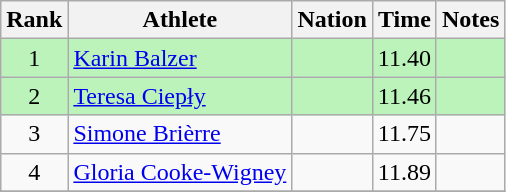<table class="wikitable sortable" style="text-align:center">
<tr>
<th>Rank</th>
<th>Athlete</th>
<th>Nation</th>
<th>Time</th>
<th>Notes</th>
</tr>
<tr bgcolor=bbf3bb>
<td>1</td>
<td align=left><a href='#'>Karin Balzer</a></td>
<td align=left></td>
<td>11.40</td>
<td></td>
</tr>
<tr bgcolor=bbf3bb>
<td>2</td>
<td align=left><a href='#'>Teresa Ciepły</a></td>
<td align=left></td>
<td>11.46</td>
<td></td>
</tr>
<tr>
<td>3</td>
<td align=left><a href='#'>Simone Brièrre</a></td>
<td align=left></td>
<td>11.75</td>
<td></td>
</tr>
<tr>
<td>4</td>
<td align=left><a href='#'>Gloria Cooke-Wigney</a></td>
<td align=left></td>
<td>11.89</td>
<td></td>
</tr>
<tr>
</tr>
</table>
